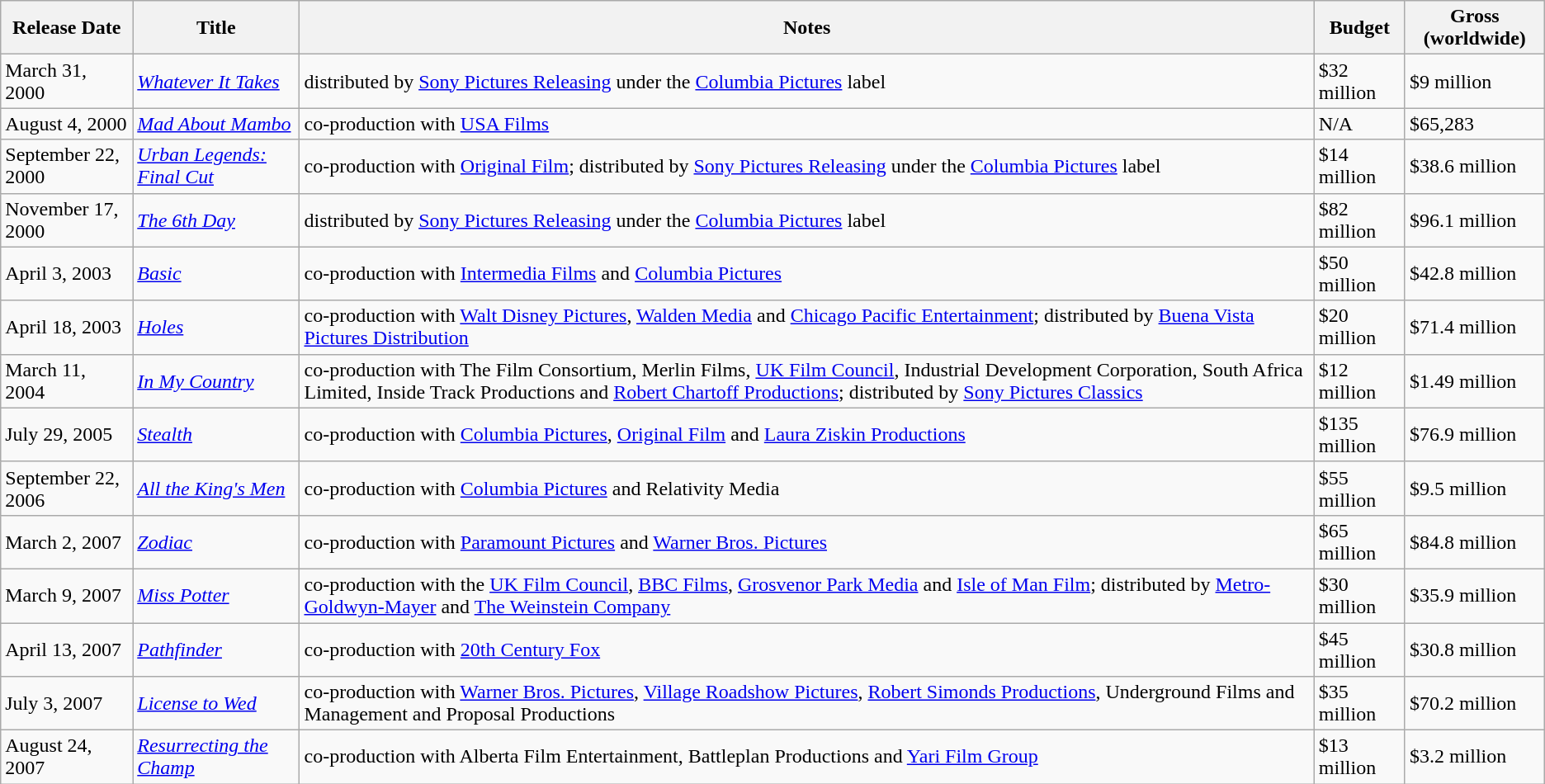<table class="wikitable sortable">
<tr>
<th>Release Date</th>
<th>Title</th>
<th>Notes</th>
<th>Budget</th>
<th>Gross (worldwide)</th>
</tr>
<tr>
<td>March 31, 2000</td>
<td><em><a href='#'>Whatever It Takes</a></em></td>
<td>distributed by <a href='#'>Sony Pictures Releasing</a> under the <a href='#'>Columbia Pictures</a> label</td>
<td>$32 million</td>
<td>$9 million</td>
</tr>
<tr>
<td>August 4, 2000</td>
<td><em><a href='#'>Mad About Mambo</a></em></td>
<td>co-production with <a href='#'>USA Films</a></td>
<td>N/A</td>
<td>$65,283</td>
</tr>
<tr>
<td>September 22, 2000</td>
<td><em><a href='#'>Urban Legends: Final Cut</a></em></td>
<td>co-production with <a href='#'>Original Film</a>; distributed by <a href='#'>Sony Pictures Releasing</a> under the <a href='#'>Columbia Pictures</a> label</td>
<td>$14 million</td>
<td>$38.6 million</td>
</tr>
<tr>
<td>November 17, 2000</td>
<td><em><a href='#'>The 6th Day</a></em></td>
<td>distributed by <a href='#'>Sony Pictures Releasing</a> under the <a href='#'>Columbia Pictures</a> label</td>
<td>$82 million</td>
<td>$96.1 million</td>
</tr>
<tr>
<td>April 3, 2003</td>
<td><em><a href='#'>Basic</a></em></td>
<td>co-production with <a href='#'>Intermedia Films</a> and <a href='#'>Columbia Pictures</a></td>
<td>$50 million</td>
<td>$42.8 million</td>
</tr>
<tr>
<td>April 18, 2003</td>
<td><em><a href='#'>Holes</a></em></td>
<td>co-production with <a href='#'>Walt Disney Pictures</a>, <a href='#'>Walden Media</a> and <a href='#'>Chicago Pacific Entertainment</a>; distributed by <a href='#'>Buena Vista Pictures Distribution</a></td>
<td>$20 million</td>
<td>$71.4 million</td>
</tr>
<tr>
<td>March 11, 2004</td>
<td><em><a href='#'>In My Country</a></em></td>
<td>co-production with The Film Consortium, Merlin Films, <a href='#'>UK Film Council</a>, Industrial Development Corporation, South Africa Limited, Inside Track Productions and <a href='#'>Robert Chartoff Productions</a>; distributed by <a href='#'>Sony Pictures Classics</a></td>
<td>$12 million</td>
<td>$1.49 million</td>
</tr>
<tr>
<td>July 29, 2005</td>
<td><em><a href='#'>Stealth</a></em></td>
<td>co-production with <a href='#'>Columbia Pictures</a>, <a href='#'>Original Film</a> and <a href='#'>Laura Ziskin Productions</a></td>
<td>$135 million</td>
<td>$76.9 million</td>
</tr>
<tr>
<td>September 22, 2006</td>
<td><em><a href='#'>All the King's Men</a></em></td>
<td>co-production with <a href='#'>Columbia Pictures</a> and Relativity Media</td>
<td>$55 million</td>
<td>$9.5 million</td>
</tr>
<tr>
<td>March 2, 2007</td>
<td><em><a href='#'>Zodiac</a></em></td>
<td>co-production with <a href='#'>Paramount Pictures</a> and <a href='#'>Warner Bros. Pictures</a></td>
<td>$65 million</td>
<td>$84.8 million</td>
</tr>
<tr>
<td>March 9, 2007</td>
<td><em><a href='#'>Miss Potter</a></em></td>
<td>co-production with the <a href='#'>UK Film Council</a>, <a href='#'>BBC Films</a>, <a href='#'>Grosvenor Park Media</a> and <a href='#'>Isle of Man Film</a>; distributed by <a href='#'>Metro-Goldwyn-Mayer</a> and <a href='#'>The Weinstein Company</a></td>
<td>$30 million</td>
<td>$35.9 million</td>
</tr>
<tr>
<td>April 13, 2007</td>
<td><em><a href='#'>Pathfinder</a></em></td>
<td>co-production with <a href='#'>20th Century Fox</a></td>
<td>$45 million</td>
<td>$30.8 million</td>
</tr>
<tr>
<td>July 3, 2007</td>
<td><em><a href='#'>License to Wed</a></em></td>
<td>co-production with <a href='#'>Warner Bros. Pictures</a>, <a href='#'>Village Roadshow Pictures</a>, <a href='#'>Robert Simonds Productions</a>, Underground Films and Management and Proposal Productions</td>
<td>$35 million</td>
<td>$70.2 million</td>
</tr>
<tr>
<td>August 24, 2007</td>
<td><em><a href='#'>Resurrecting the Champ</a></em></td>
<td>co-production with Alberta Film Entertainment, Battleplan Productions and <a href='#'>Yari Film Group</a></td>
<td>$13 million</td>
<td>$3.2 million</td>
</tr>
</table>
